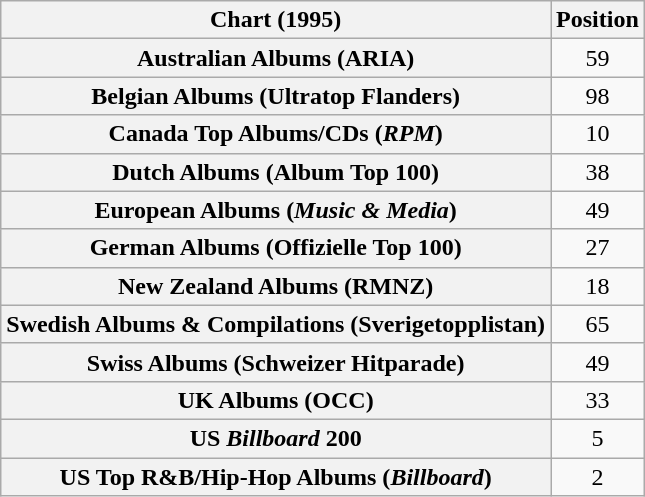<table class="wikitable sortable plainrowheaders" style="text-align:center">
<tr>
<th scope="col">Chart (1995)</th>
<th scope="col">Position</th>
</tr>
<tr>
<th scope="row">Australian Albums (ARIA)</th>
<td>59</td>
</tr>
<tr>
<th scope="row">Belgian Albums (Ultratop Flanders)</th>
<td>98</td>
</tr>
<tr>
<th scope="row">Canada Top Albums/CDs (<em>RPM</em>)</th>
<td>10</td>
</tr>
<tr>
<th scope="row">Dutch Albums (Album Top 100)</th>
<td>38</td>
</tr>
<tr>
<th scope="row">European Albums (<em>Music & Media</em>)</th>
<td>49</td>
</tr>
<tr>
<th scope="row">German Albums (Offizielle Top 100)</th>
<td>27</td>
</tr>
<tr>
<th scope="row">New Zealand Albums (RMNZ)</th>
<td>18</td>
</tr>
<tr>
<th scope="row">Swedish Albums & Compilations (Sverigetopplistan)</th>
<td>65</td>
</tr>
<tr>
<th scope="row">Swiss Albums (Schweizer Hitparade)</th>
<td>49</td>
</tr>
<tr>
<th scope="row">UK Albums (OCC)</th>
<td>33</td>
</tr>
<tr>
<th scope="row">US <em>Billboard</em> 200</th>
<td>5</td>
</tr>
<tr>
<th scope="row">US Top R&B/Hip-Hop Albums (<em>Billboard</em>)</th>
<td>2</td>
</tr>
</table>
